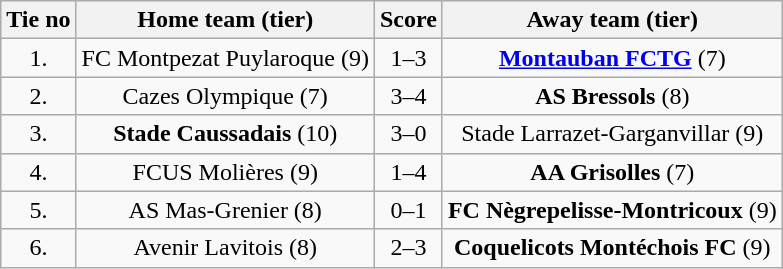<table class="wikitable" style="text-align: center">
<tr>
<th>Tie no</th>
<th>Home team (tier)</th>
<th>Score</th>
<th>Away team (tier)</th>
</tr>
<tr>
<td>1.</td>
<td>FC Montpezat Puylaroque (9)</td>
<td>1–3</td>
<td><strong><a href='#'>Montauban FCTG</a></strong> (7)</td>
</tr>
<tr>
<td>2.</td>
<td>Cazes Olympique (7)</td>
<td>3–4</td>
<td><strong>AS Bressols</strong> (8)</td>
</tr>
<tr>
<td>3.</td>
<td><strong>Stade Caussadais</strong> (10)</td>
<td>3–0</td>
<td>Stade Larrazet-Garganvillar (9)</td>
</tr>
<tr>
<td>4.</td>
<td>FCUS Molières (9)</td>
<td>1–4</td>
<td><strong>AA Grisolles</strong> (7)</td>
</tr>
<tr>
<td>5.</td>
<td>AS Mas-Grenier (8)</td>
<td>0–1</td>
<td><strong>FC Nègrepelisse-Montricoux</strong> (9)</td>
</tr>
<tr>
<td>6.</td>
<td>Avenir Lavitois (8)</td>
<td>2–3</td>
<td><strong>Coquelicots Montéchois FC</strong> (9)</td>
</tr>
</table>
